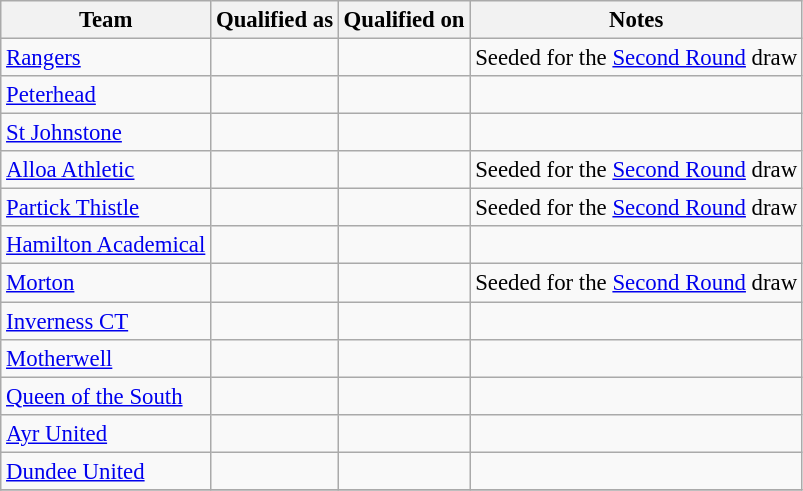<table class="wikitable sortable" style="font-size: 95%;">
<tr>
<th>Team</th>
<th>Qualified as</th>
<th>Qualified on</th>
<th>Notes</th>
</tr>
<tr>
<td><a href='#'>Rangers</a></td>
<td></td>
<td></td>
<td>Seeded for the <a href='#'>Second Round</a> draw</td>
</tr>
<tr>
<td><a href='#'>Peterhead</a></td>
<td></td>
<td></td>
<td></td>
</tr>
<tr>
<td><a href='#'>St Johnstone</a></td>
<td></td>
<td></td>
<td></td>
</tr>
<tr>
<td><a href='#'>Alloa Athletic</a></td>
<td></td>
<td></td>
<td>Seeded for the <a href='#'>Second Round</a> draw</td>
</tr>
<tr>
<td><a href='#'>Partick Thistle</a></td>
<td></td>
<td></td>
<td>Seeded for the <a href='#'>Second Round</a> draw</td>
</tr>
<tr>
<td><a href='#'>Hamilton Academical</a></td>
<td></td>
<td></td>
<td></td>
</tr>
<tr>
<td><a href='#'>Morton</a></td>
<td></td>
<td></td>
<td>Seeded for the <a href='#'>Second Round</a> draw</td>
</tr>
<tr>
<td><a href='#'>Inverness CT</a></td>
<td></td>
<td></td>
<td></td>
</tr>
<tr>
<td><a href='#'>Motherwell</a></td>
<td></td>
<td></td>
<td></td>
</tr>
<tr>
<td><a href='#'>Queen of the South</a></td>
<td></td>
<td></td>
<td></td>
</tr>
<tr>
<td><a href='#'>Ayr United</a></td>
<td></td>
<td></td>
<td></td>
</tr>
<tr>
<td><a href='#'>Dundee United</a></td>
<td></td>
<td></td>
<td></td>
</tr>
<tr>
</tr>
</table>
